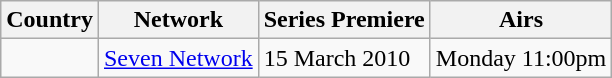<table class="wikitable">
<tr>
<th>Country</th>
<th>Network</th>
<th>Series Premiere</th>
<th>Airs</th>
</tr>
<tr>
<td></td>
<td><a href='#'>Seven Network</a></td>
<td>15 March 2010</td>
<td>Monday 11:00pm</td>
</tr>
</table>
